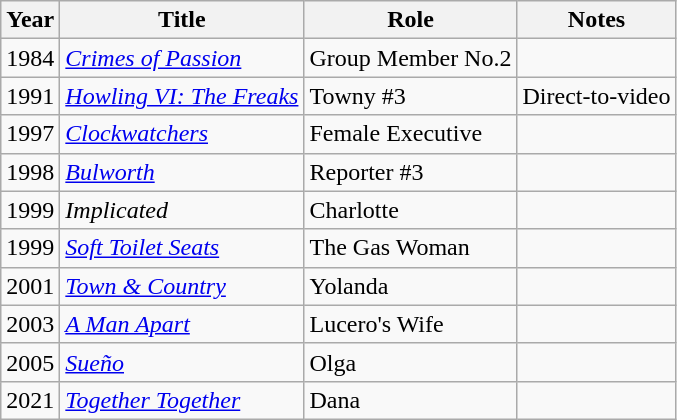<table class="wikitable sortable">
<tr>
<th>Year</th>
<th>Title</th>
<th>Role</th>
<th>Notes</th>
</tr>
<tr>
<td>1984</td>
<td><a href='#'><em>Crimes of Passion</em></a></td>
<td>Group Member No.2</td>
<td></td>
</tr>
<tr>
<td>1991</td>
<td><em><a href='#'>Howling VI: The Freaks</a></em></td>
<td>Towny #3</td>
<td>Direct-to-video</td>
</tr>
<tr>
<td>1997</td>
<td><em><a href='#'>Clockwatchers</a></em></td>
<td>Female Executive</td>
<td></td>
</tr>
<tr>
<td>1998</td>
<td><em><a href='#'>Bulworth</a></em></td>
<td>Reporter #3</td>
<td></td>
</tr>
<tr>
<td>1999</td>
<td><em>Implicated</em></td>
<td>Charlotte</td>
<td></td>
</tr>
<tr>
<td>1999</td>
<td><em><a href='#'>Soft Toilet Seats</a></em></td>
<td>The Gas Woman</td>
<td></td>
</tr>
<tr>
<td>2001</td>
<td><a href='#'><em>Town & Country</em></a></td>
<td>Yolanda</td>
<td></td>
</tr>
<tr>
<td>2003</td>
<td><em><a href='#'>A Man Apart</a></em></td>
<td>Lucero's Wife</td>
<td></td>
</tr>
<tr>
<td>2005</td>
<td><a href='#'><em>Sueño</em></a></td>
<td>Olga</td>
<td></td>
</tr>
<tr>
<td>2021</td>
<td><em><a href='#'>Together Together</a></em></td>
<td>Dana</td>
<td></td>
</tr>
</table>
